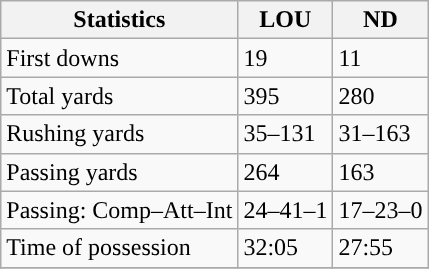<table class="wikitable" style="float: left;">
<tr>
<th>Statistics</th>
<th>LOU</th>
<th>ND</th>
</tr>
<tr>
<td>First downs</td>
<td>19</td>
<td>11</td>
</tr>
<tr>
<td>Total yards</td>
<td>395</td>
<td>280</td>
</tr>
<tr>
<td>Rushing yards</td>
<td>35–131</td>
<td>31–163</td>
</tr>
<tr>
<td>Passing yards</td>
<td>264</td>
<td>163</td>
</tr>
<tr>
<td>Passing: Comp–Att–Int</td>
<td>24–41–1</td>
<td>17–23–0</td>
</tr>
<tr>
<td>Time of possession</td>
<td>32:05</td>
<td>27:55</td>
</tr>
<tr>
</tr>
</table>
